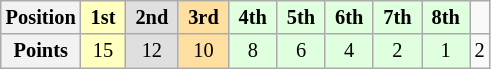<table class="wikitable" style="font-size:85%; text-align:center">
<tr>
<th>Position</th>
<td style="background:#ffffbf;"> <strong>1st</strong> </td>
<td style="background:#dfdfdf;"> <strong>2nd</strong> </td>
<td style="background:#ffdf9f;"> <strong>3rd</strong> </td>
<td style="background:#dfffdf;"> <strong>4th</strong> </td>
<td style="background:#dfffdf;"> <strong>5th</strong> </td>
<td style="background:#dfffdf;"> <strong>6th</strong> </td>
<td style="background:#dfffdf;"> <strong>7th</strong> </td>
<td style="background:#dfffdf;"> <strong>8th</strong> </td>
<td>  </td>
</tr>
<tr>
<th>Points</th>
<td style="background:#ffffbf;">15</td>
<td style="background:#dfdfdf;">12</td>
<td style="background:#ffdf9f;">10</td>
<td style="background:#dfffdf;">8</td>
<td style="background:#dfffdf;">6</td>
<td style="background:#dfffdf;">4</td>
<td style="background:#dfffdf;">2</td>
<td style="background:#dfffdf;">1</td>
<td>2</td>
</tr>
</table>
